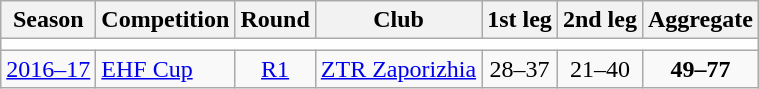<table class="wikitable">
<tr>
<th>Season</th>
<th>Competition</th>
<th>Round</th>
<th>Club</th>
<th>1st leg</th>
<th>2nd leg</th>
<th>Aggregate</th>
</tr>
<tr>
<td colspan="7" bgcolor=white></td>
</tr>
<tr>
<td><a href='#'>2016–17</a></td>
<td><a href='#'>EHF Cup</a></td>
<td style="text-align:center;"><a href='#'>R1</a></td>
<td> <a href='#'>ZTR Zaporizhia</a></td>
<td style="text-align:center;">28–37</td>
<td style="text-align:center;">21–40</td>
<td style="text-align:center;"><strong>49–77</strong></td>
</tr>
</table>
